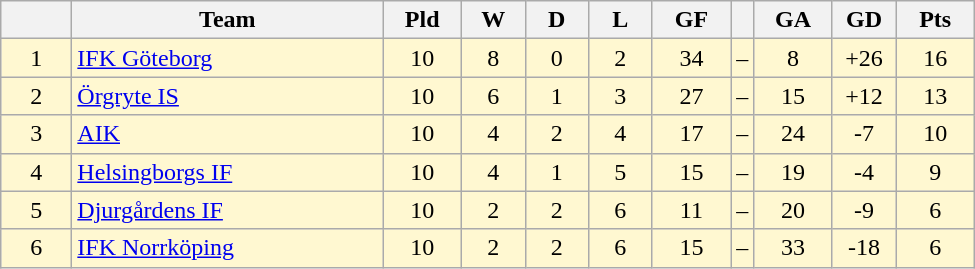<table class="wikitable" style="text-align: center;">
<tr>
<th style="width: 40px;"></th>
<th style="width: 200px;">Team</th>
<th style="width: 45px;">Pld</th>
<th style="width: 35px;">W</th>
<th style="width: 35px;">D</th>
<th style="width: 35px;">L</th>
<th style="width: 45px;">GF</th>
<th></th>
<th style="width: 45px;">GA</th>
<th style="width: 35px;">GD</th>
<th style="width: 45px;">Pts</th>
</tr>
<tr style="background: #fff8d1">
<td>1</td>
<td style="text-align: left;"><a href='#'>IFK Göteborg</a></td>
<td>10</td>
<td>8</td>
<td>0</td>
<td>2</td>
<td>34</td>
<td>–</td>
<td>8</td>
<td>+26</td>
<td>16</td>
</tr>
<tr style="background: #fff8d1">
<td>2</td>
<td style="text-align: left;"><a href='#'>Örgryte IS</a></td>
<td>10</td>
<td>6</td>
<td>1</td>
<td>3</td>
<td>27</td>
<td>–</td>
<td>15</td>
<td>+12</td>
<td>13</td>
</tr>
<tr style="background: #fff8d1">
<td>3</td>
<td style="text-align: left;"><a href='#'>AIK</a></td>
<td>10</td>
<td>4</td>
<td>2</td>
<td>4</td>
<td>17</td>
<td>–</td>
<td>24</td>
<td>-7</td>
<td>10</td>
</tr>
<tr style="background: #fff8d1">
<td>4</td>
<td style="text-align: left;"><a href='#'>Helsingborgs IF</a></td>
<td>10</td>
<td>4</td>
<td>1</td>
<td>5</td>
<td>15</td>
<td>–</td>
<td>19</td>
<td>-4</td>
<td>9</td>
</tr>
<tr style="background: #fff8d1">
<td>5</td>
<td style="text-align: left;"><a href='#'>Djurgårdens IF</a></td>
<td>10</td>
<td>2</td>
<td>2</td>
<td>6</td>
<td>11</td>
<td>–</td>
<td>20</td>
<td>-9</td>
<td>6</td>
</tr>
<tr style="background: #fff8d1">
<td>6</td>
<td style="text-align: left;"><a href='#'>IFK Norrköping</a></td>
<td>10</td>
<td>2</td>
<td>2</td>
<td>6</td>
<td>15</td>
<td>–</td>
<td>33</td>
<td>-18</td>
<td>6</td>
</tr>
</table>
